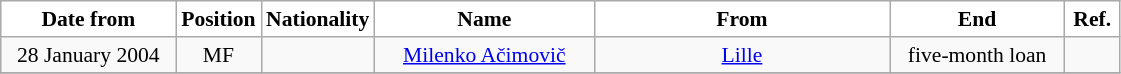<table class="wikitable" style="text-align:center; font-size:90%; ">
<tr>
<th style="background:#FFFFFF; color:#000000; width:110px;">Date from</th>
<th style="background:#FFFFFF; color:#000000; width:50px;">Position</th>
<th style="background:#FFFFFF; color:#000000; width:50px;">Nationality</th>
<th style="background:#FFFFFF; color:#000000; width:140px;">Name</th>
<th style="background:#FFFFFF; color:#000000; width:190px;">From</th>
<th style="background:#FFFFFF; color:#000000; width:110px;">End</th>
<th style="background:#FFFFFF; color:#000000; width:30px;">Ref.</th>
</tr>
<tr>
<td>28 January 2004</td>
<td>MF</td>
<td></td>
<td><a href='#'>Milenko Ačimovič</a></td>
<td> <a href='#'>Lille</a></td>
<td>five-month loan</td>
<td></td>
</tr>
<tr>
</tr>
</table>
